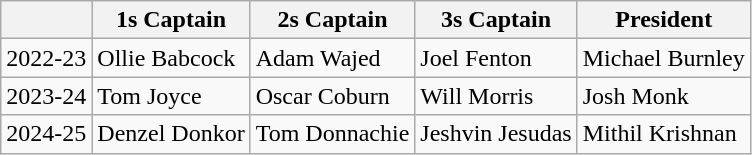<table class="wikitable">
<tr>
<th></th>
<th>1s Captain</th>
<th>2s Captain</th>
<th>3s Captain</th>
<th>President</th>
</tr>
<tr>
<td>2022-23</td>
<td>Ollie Babcock</td>
<td>Adam Wajed</td>
<td>Joel Fenton</td>
<td>Michael Burnley</td>
</tr>
<tr>
<td>2023-24</td>
<td>Tom Joyce</td>
<td>Oscar Coburn</td>
<td>Will Morris</td>
<td>Josh Monk</td>
</tr>
<tr>
<td>2024-25</td>
<td>Denzel Donkor</td>
<td>Tom Donnachie</td>
<td>Jeshvin Jesudas</td>
<td>Mithil Krishnan</td>
</tr>
</table>
